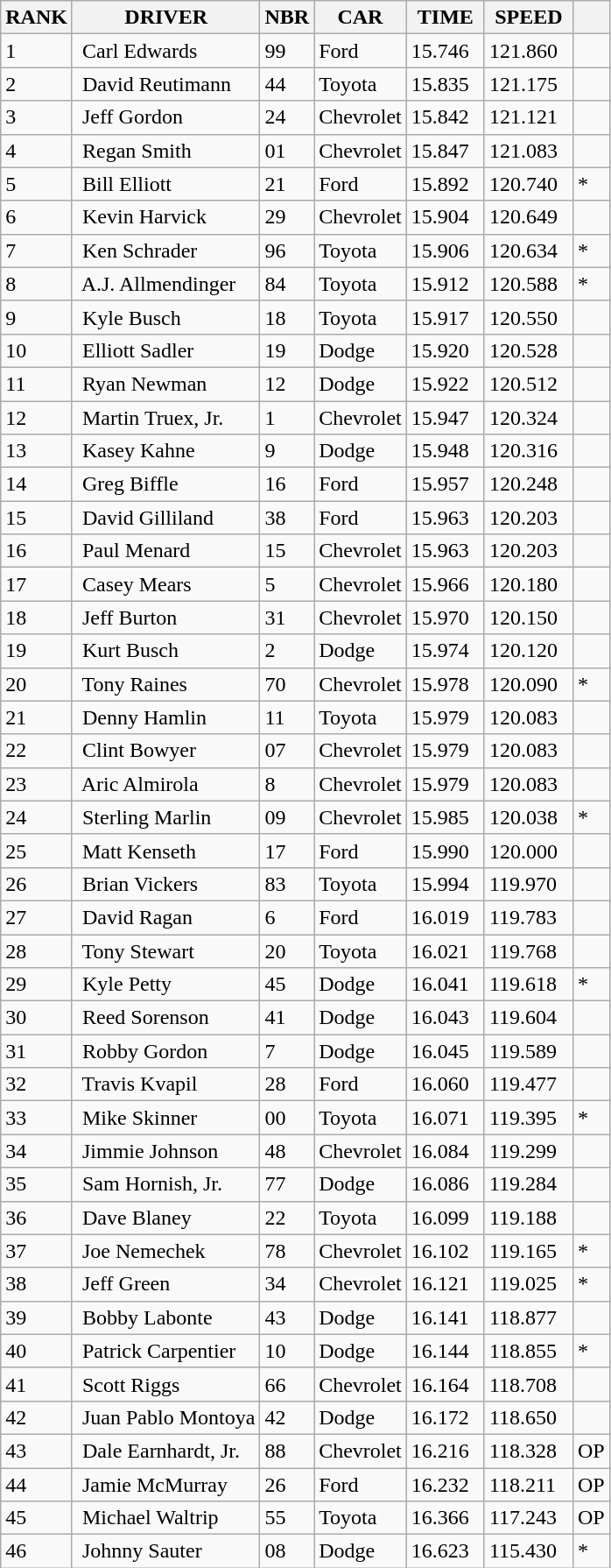<table class="wikitable">
<tr>
<th>RANK</th>
<th>DRIVER</th>
<th>NBR</th>
<th>CAR</th>
<th>TIME</th>
<th>SPEED</th>
<th></th>
</tr>
<tr>
<td>1</td>
<td> Carl Edwards</td>
<td>99</td>
<td>Ford</td>
<td>15.746  </td>
<td>121.860  </td>
<td></td>
</tr>
<tr>
<td>2</td>
<td> David Reutimann</td>
<td>44</td>
<td>Toyota</td>
<td>15.835  </td>
<td>121.175  </td>
<td></td>
</tr>
<tr>
<td>3</td>
<td> Jeff Gordon</td>
<td>24</td>
<td>Chevrolet</td>
<td>15.842  </td>
<td>121.121  </td>
<td></td>
</tr>
<tr>
<td>4</td>
<td> Regan Smith</td>
<td>01</td>
<td>Chevrolet</td>
<td>15.847  </td>
<td>121.083  </td>
<td></td>
</tr>
<tr>
<td>5</td>
<td> Bill Elliott</td>
<td>21</td>
<td>Ford</td>
<td>15.892  </td>
<td>120.740  </td>
<td>*</td>
</tr>
<tr>
<td>6</td>
<td> Kevin Harvick</td>
<td>29</td>
<td>Chevrolet</td>
<td>15.904  </td>
<td>120.649  </td>
<td></td>
</tr>
<tr>
<td>7</td>
<td> Ken Schrader</td>
<td>96</td>
<td>Toyota</td>
<td>15.906  </td>
<td>120.634  </td>
<td>*</td>
</tr>
<tr>
<td>8</td>
<td> A.J. Allmendinger</td>
<td>84</td>
<td>Toyota</td>
<td>15.912  </td>
<td>120.588  </td>
<td>*</td>
</tr>
<tr>
<td>9</td>
<td> Kyle Busch</td>
<td>18</td>
<td>Toyota</td>
<td>15.917  </td>
<td>120.550  </td>
<td></td>
</tr>
<tr>
<td>10</td>
<td> Elliott Sadler</td>
<td>19</td>
<td>Dodge</td>
<td>15.920  </td>
<td>120.528  </td>
<td></td>
</tr>
<tr>
<td>11</td>
<td> Ryan Newman</td>
<td>12</td>
<td>Dodge</td>
<td>15.922  </td>
<td>120.512  </td>
<td></td>
</tr>
<tr>
<td>12</td>
<td> Martin Truex, Jr.</td>
<td>1</td>
<td>Chevrolet</td>
<td>15.947  </td>
<td>120.324  </td>
<td></td>
</tr>
<tr>
<td>13</td>
<td> Kasey Kahne</td>
<td>9</td>
<td>Dodge</td>
<td>15.948  </td>
<td>120.316  </td>
<td></td>
</tr>
<tr>
<td>14</td>
<td> Greg Biffle</td>
<td>16</td>
<td>Ford</td>
<td>15.957  </td>
<td>120.248  </td>
<td></td>
</tr>
<tr>
<td>15</td>
<td> David Gilliland</td>
<td>38</td>
<td>Ford</td>
<td>15.963  </td>
<td>120.203  </td>
<td></td>
</tr>
<tr>
<td>16</td>
<td> Paul Menard</td>
<td>15</td>
<td>Chevrolet</td>
<td>15.963  </td>
<td>120.203  </td>
<td></td>
</tr>
<tr>
<td>17</td>
<td> Casey Mears</td>
<td>5</td>
<td>Chevrolet</td>
<td>15.966  </td>
<td>120.180  </td>
<td></td>
</tr>
<tr>
<td>18</td>
<td> Jeff Burton</td>
<td>31</td>
<td>Chevrolet</td>
<td>15.970  </td>
<td>120.150  </td>
<td></td>
</tr>
<tr>
<td>19</td>
<td> Kurt Busch</td>
<td>2</td>
<td>Dodge</td>
<td>15.974  </td>
<td>120.120  </td>
<td></td>
</tr>
<tr>
<td>20</td>
<td> Tony Raines</td>
<td>70</td>
<td>Chevrolet</td>
<td>15.978  </td>
<td>120.090  </td>
<td>*</td>
</tr>
<tr>
<td>21</td>
<td> Denny Hamlin</td>
<td>11</td>
<td>Toyota</td>
<td>15.979  </td>
<td>120.083  </td>
<td></td>
</tr>
<tr>
<td>22</td>
<td> Clint Bowyer</td>
<td>07</td>
<td>Chevrolet</td>
<td>15.979  </td>
<td>120.083  </td>
<td></td>
</tr>
<tr>
<td>23</td>
<td> Aric Almirola</td>
<td>8</td>
<td>Chevrolet</td>
<td>15.979  </td>
<td>120.083  </td>
<td></td>
</tr>
<tr>
<td>24</td>
<td> Sterling Marlin</td>
<td>09</td>
<td>Chevrolet</td>
<td>15.985  </td>
<td>120.038  </td>
<td>*</td>
</tr>
<tr>
<td>25</td>
<td> Matt Kenseth</td>
<td>17</td>
<td>Ford</td>
<td>15.990  </td>
<td>120.000  </td>
<td></td>
</tr>
<tr>
<td>26</td>
<td> Brian Vickers</td>
<td>83</td>
<td>Toyota</td>
<td>15.994  </td>
<td>119.970  </td>
<td></td>
</tr>
<tr>
<td>27</td>
<td> David Ragan</td>
<td>6</td>
<td>Ford</td>
<td>16.019  </td>
<td>119.783  </td>
<td></td>
</tr>
<tr>
<td>28</td>
<td> Tony Stewart</td>
<td>20</td>
<td>Toyota</td>
<td>16.021  </td>
<td>119.768  </td>
<td></td>
</tr>
<tr>
<td>29</td>
<td> Kyle Petty</td>
<td>45</td>
<td>Dodge</td>
<td>16.041  </td>
<td>119.618  </td>
<td>*</td>
</tr>
<tr>
<td>30</td>
<td> Reed Sorenson</td>
<td>41</td>
<td>Dodge</td>
<td>16.043  </td>
<td>119.604  </td>
<td></td>
</tr>
<tr>
<td>31</td>
<td> Robby Gordon</td>
<td>7</td>
<td>Dodge</td>
<td>16.045  </td>
<td>119.589  </td>
<td></td>
</tr>
<tr>
<td>32</td>
<td> Travis Kvapil</td>
<td>28</td>
<td>Ford</td>
<td>16.060  </td>
<td>119.477  </td>
<td></td>
</tr>
<tr>
<td>33</td>
<td> Mike Skinner</td>
<td>00</td>
<td>Toyota</td>
<td>16.071  </td>
<td>119.395  </td>
<td>*</td>
</tr>
<tr>
<td>34</td>
<td> Jimmie Johnson</td>
<td>48</td>
<td>Chevrolet</td>
<td>16.084  </td>
<td>119.299  </td>
<td></td>
</tr>
<tr>
<td>35</td>
<td> Sam Hornish, Jr.</td>
<td>77</td>
<td>Dodge</td>
<td>16.086  </td>
<td>119.284  </td>
<td></td>
</tr>
<tr>
<td>36</td>
<td> Dave Blaney</td>
<td>22</td>
<td>Toyota</td>
<td>16.099  </td>
<td>119.188  </td>
<td></td>
</tr>
<tr>
<td>37</td>
<td> Joe Nemechek</td>
<td>78</td>
<td>Chevrolet</td>
<td>16.102  </td>
<td>119.165  </td>
<td>*</td>
</tr>
<tr>
<td>38</td>
<td> Jeff Green</td>
<td>34</td>
<td>Chevrolet</td>
<td>16.121  </td>
<td>119.025  </td>
<td>*</td>
</tr>
<tr>
<td>39</td>
<td> Bobby Labonte</td>
<td>43</td>
<td>Dodge</td>
<td>16.141  </td>
<td>118.877  </td>
<td></td>
</tr>
<tr>
<td>40</td>
<td> Patrick Carpentier</td>
<td>10</td>
<td>Dodge</td>
<td>16.144  </td>
<td>118.855  </td>
<td>*</td>
</tr>
<tr>
<td>41</td>
<td> Scott Riggs</td>
<td>66</td>
<td>Chevrolet</td>
<td>16.164  </td>
<td>118.708  </td>
<td></td>
</tr>
<tr>
<td>42</td>
<td> Juan Pablo Montoya</td>
<td>42</td>
<td>Dodge</td>
<td>16.172  </td>
<td>118.650  </td>
<td></td>
</tr>
<tr>
<td>43</td>
<td> Dale Earnhardt, Jr.</td>
<td>88</td>
<td>Chevrolet</td>
<td>16.216  </td>
<td>118.328  </td>
<td>OP</td>
</tr>
<tr>
<td>44</td>
<td> Jamie McMurray</td>
<td>26</td>
<td>Ford</td>
<td>16.232  </td>
<td>118.211  </td>
<td>OP</td>
</tr>
<tr>
<td>45</td>
<td> Michael Waltrip</td>
<td>55</td>
<td>Toyota</td>
<td>16.366  </td>
<td>117.243  </td>
<td>OP</td>
</tr>
<tr>
<td>46</td>
<td> Johnny Sauter</td>
<td>08</td>
<td>Dodge</td>
<td>16.623  </td>
<td>115.430  </td>
<td>*</td>
</tr>
</table>
